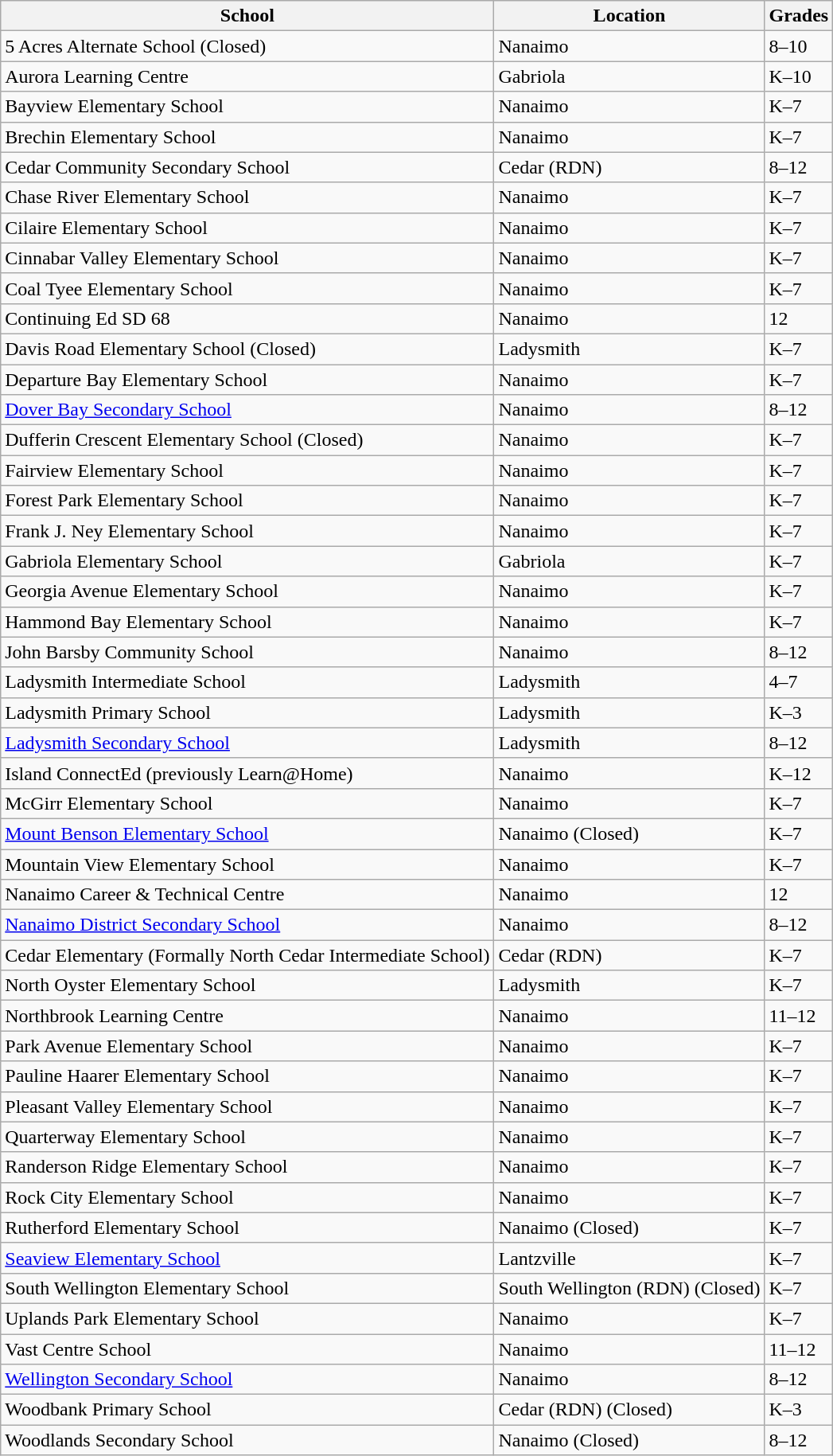<table class="wikitable">
<tr>
<th>School</th>
<th>Location</th>
<th>Grades</th>
</tr>
<tr>
<td>5 Acres Alternate School (Closed)</td>
<td>Nanaimo</td>
<td>8–10</td>
</tr>
<tr>
<td>Aurora Learning Centre</td>
<td>Gabriola</td>
<td>K–10</td>
</tr>
<tr>
<td Bayview Elementary School (Nanaimo)>Bayview Elementary School</td>
<td>Nanaimo</td>
<td>K–7</td>
</tr>
<tr>
<td>Brechin Elementary School</td>
<td>Nanaimo</td>
<td>K–7</td>
</tr>
<tr>
<td>Cedar Community Secondary School</td>
<td>Cedar (RDN)</td>
<td>8–12</td>
</tr>
<tr>
<td>Chase River Elementary School</td>
<td>Nanaimo</td>
<td>K–7</td>
</tr>
<tr>
<td>Cilaire Elementary School</td>
<td>Nanaimo</td>
<td>K–7</td>
</tr>
<tr>
<td>Cinnabar Valley Elementary School</td>
<td>Nanaimo</td>
<td>K–7</td>
</tr>
<tr>
<td>Coal Tyee Elementary School</td>
<td>Nanaimo</td>
<td>K–7</td>
</tr>
<tr>
<td>Continuing Ed SD 68</td>
<td>Nanaimo</td>
<td>12</td>
</tr>
<tr>
<td>Davis Road Elementary School (Closed)</td>
<td>Ladysmith</td>
<td>K–7</td>
</tr>
<tr>
<td>Departure Bay Elementary School</td>
<td>Nanaimo</td>
<td>K–7</td>
</tr>
<tr>
<td><a href='#'>Dover Bay Secondary School</a></td>
<td>Nanaimo</td>
<td>8–12</td>
</tr>
<tr>
<td>Dufferin Crescent Elementary School (Closed)</td>
<td>Nanaimo</td>
<td>K–7</td>
</tr>
<tr>
<td>Fairview Elementary School</td>
<td>Nanaimo</td>
<td>K–7</td>
</tr>
<tr>
<td>Forest Park Elementary School</td>
<td>Nanaimo</td>
<td>K–7</td>
</tr>
<tr>
<td>Frank J. Ney Elementary School</td>
<td>Nanaimo</td>
<td>K–7</td>
</tr>
<tr>
<td>Gabriola Elementary School</td>
<td>Gabriola</td>
<td>K–7</td>
</tr>
<tr>
<td>Georgia Avenue Elementary School</td>
<td>Nanaimo</td>
<td>K–7</td>
</tr>
<tr>
<td>Hammond Bay Elementary School</td>
<td>Nanaimo</td>
<td>K–7</td>
</tr>
<tr>
<td>John Barsby Community School</td>
<td>Nanaimo</td>
<td>8–12</td>
</tr>
<tr>
<td>Ladysmith Intermediate School</td>
<td>Ladysmith</td>
<td>4–7</td>
</tr>
<tr>
<td>Ladysmith Primary School</td>
<td>Ladysmith</td>
<td>K–3</td>
</tr>
<tr>
<td><a href='#'>Ladysmith Secondary School</a></td>
<td>Ladysmith</td>
<td>8–12</td>
</tr>
<tr>
<td>Island ConnectEd (previously Learn@Home)</td>
<td>Nanaimo</td>
<td>K–12</td>
</tr>
<tr>
<td>McGirr Elementary School</td>
<td>Nanaimo</td>
<td>K–7</td>
</tr>
<tr>
<td><a href='#'>Mount Benson Elementary School</a></td>
<td>Nanaimo (Closed)</td>
<td>K–7</td>
</tr>
<tr>
<td Mountain View Elementary School (Nanaimo)>Mountain View Elementary School</td>
<td>Nanaimo</td>
<td>K–7</td>
</tr>
<tr>
<td>Nanaimo Career & Technical Centre</td>
<td>Nanaimo</td>
<td>12</td>
</tr>
<tr>
<td><a href='#'>Nanaimo District Secondary School</a></td>
<td>Nanaimo</td>
<td>8–12</td>
</tr>
<tr>
<td>Cedar Elementary (Formally North Cedar Intermediate School)</td>
<td>Cedar (RDN)</td>
<td>K–7</td>
</tr>
<tr>
<td>North Oyster Elementary School</td>
<td>Ladysmith</td>
<td>K–7</td>
</tr>
<tr>
<td>Northbrook Learning Centre</td>
<td>Nanaimo</td>
<td>11–12</td>
</tr>
<tr>
<td>Park Avenue Elementary School</td>
<td>Nanaimo</td>
<td>K–7</td>
</tr>
<tr>
<td>Pauline Haarer Elementary School</td>
<td>Nanaimo</td>
<td>K–7</td>
</tr>
<tr>
<td>Pleasant Valley Elementary School</td>
<td>Nanaimo</td>
<td>K–7</td>
</tr>
<tr>
<td>Quarterway Elementary School</td>
<td>Nanaimo</td>
<td>K–7</td>
</tr>
<tr>
<td>Randerson Ridge Elementary School</td>
<td>Nanaimo</td>
<td>K–7</td>
</tr>
<tr>
<td>Rock City Elementary School</td>
<td>Nanaimo</td>
<td>K–7</td>
</tr>
<tr>
<td>Rutherford Elementary School</td>
<td>Nanaimo (Closed)</td>
<td>K–7</td>
</tr>
<tr>
<td><a href='#'>Seaview Elementary School</a></td>
<td>Lantzville</td>
<td>K–7</td>
</tr>
<tr>
<td>South Wellington Elementary School</td>
<td>South Wellington (RDN) (Closed)</td>
<td>K–7</td>
</tr>
<tr>
<td>Uplands Park Elementary School</td>
<td>Nanaimo</td>
<td>K–7</td>
</tr>
<tr>
<td>Vast Centre School</td>
<td>Nanaimo</td>
<td>11–12</td>
</tr>
<tr>
<td><a href='#'>Wellington Secondary School</a></td>
<td>Nanaimo</td>
<td>8–12</td>
</tr>
<tr>
<td>Woodbank Primary School</td>
<td>Cedar (RDN) (Closed)</td>
<td>K–3</td>
</tr>
<tr>
<td>Woodlands Secondary School</td>
<td>Nanaimo (Closed)</td>
<td>8–12</td>
</tr>
</table>
